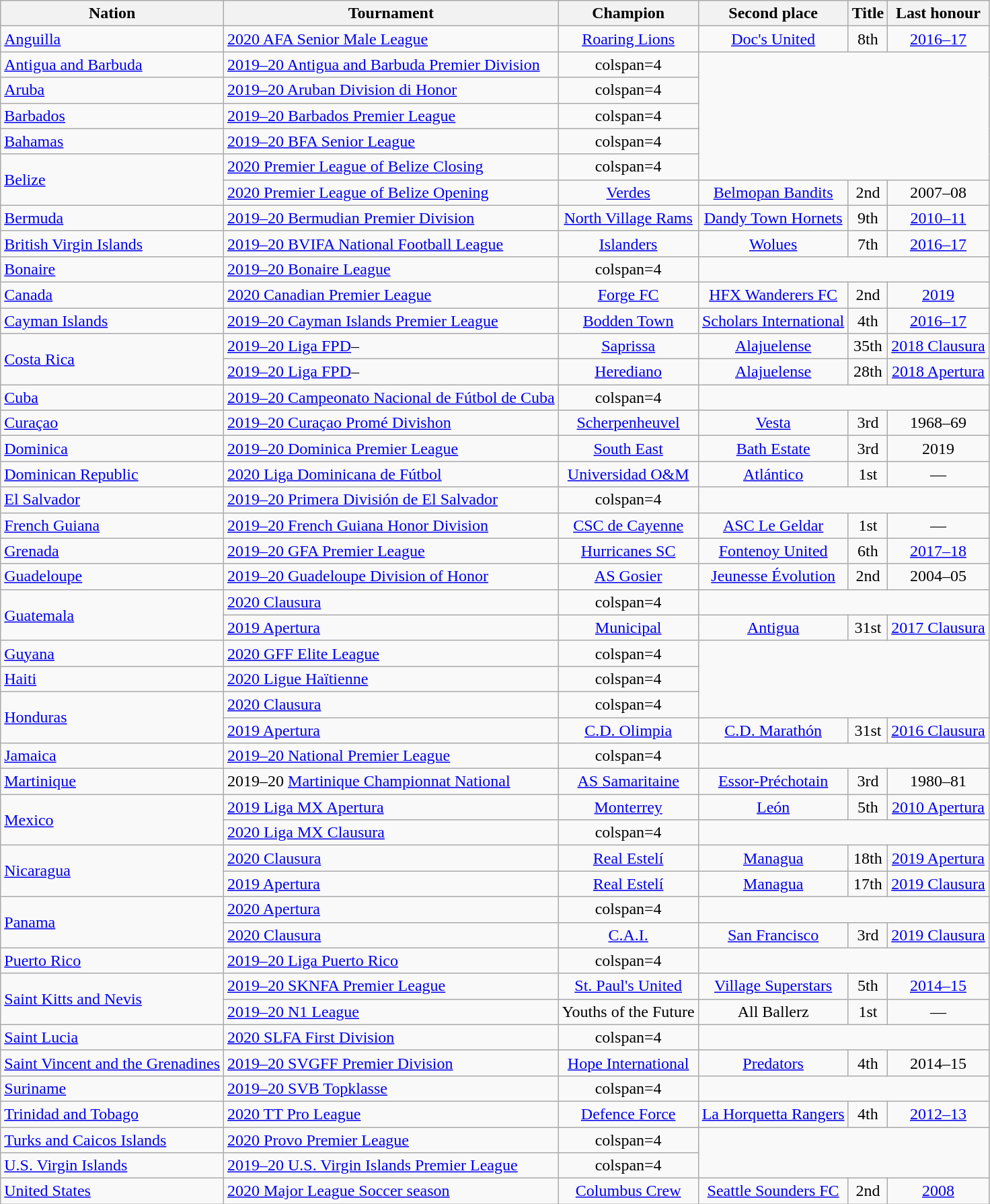<table class="wikitable sortable" style="text-align:center;">
<tr>
<th>Nation</th>
<th>Tournament</th>
<th>Champion</th>
<th>Second place</th>
<th data-sort-type="number">Title</th>
<th>Last honour</th>
</tr>
<tr>
<td align=left> <a href='#'>Anguilla</a></td>
<td align=left><a href='#'>2020 AFA Senior Male League</a></td>
<td><a href='#'>Roaring Lions</a></td>
<td><a href='#'>Doc's United</a></td>
<td>8th</td>
<td><a href='#'>2016–17</a></td>
</tr>
<tr>
<td align=left> <a href='#'>Antigua and Barbuda</a></td>
<td align=left><a href='#'>2019–20 Antigua and Barbuda Premier Division</a></td>
<td>colspan=4 </td>
</tr>
<tr>
<td align=left> <a href='#'>Aruba</a></td>
<td align=left><a href='#'>2019–20 Aruban Division di Honor</a></td>
<td>colspan=4 </td>
</tr>
<tr>
<td align=left> <a href='#'>Barbados</a></td>
<td align=left><a href='#'>2019–20 Barbados Premier League</a></td>
<td>colspan=4 </td>
</tr>
<tr>
<td align=left> <a href='#'>Bahamas</a></td>
<td align=left><a href='#'>2019–20 BFA Senior League</a></td>
<td>colspan=4 </td>
</tr>
<tr>
<td align=left rowspan=2> <a href='#'>Belize</a></td>
<td align=left><a href='#'>2020 Premier League of Belize Closing</a></td>
<td>colspan=4 </td>
</tr>
<tr>
<td align=left><a href='#'>2020 Premier League of Belize Opening</a></td>
<td><a href='#'>Verdes</a></td>
<td><a href='#'>Belmopan Bandits</a></td>
<td>2nd</td>
<td>2007–08</td>
</tr>
<tr>
<td align=left> <a href='#'>Bermuda</a></td>
<td align=left><a href='#'>2019–20 Bermudian Premier Division</a></td>
<td><a href='#'>North Village Rams</a></td>
<td><a href='#'>Dandy Town Hornets</a></td>
<td>9th</td>
<td><a href='#'>2010–11</a></td>
</tr>
<tr>
<td align=left> <a href='#'>British Virgin Islands</a></td>
<td align=left><a href='#'>2019–20 BVIFA National Football League</a></td>
<td><a href='#'>Islanders</a></td>
<td><a href='#'>Wolues</a></td>
<td>7th</td>
<td><a href='#'>2016–17</a></td>
</tr>
<tr>
<td align=left> <a href='#'>Bonaire</a></td>
<td align=left><a href='#'>2019–20 Bonaire League</a></td>
<td>colspan=4 </td>
</tr>
<tr>
<td align=left> <a href='#'>Canada</a></td>
<td align=left><a href='#'>2020 Canadian Premier League</a></td>
<td><a href='#'>Forge FC</a></td>
<td><a href='#'>HFX Wanderers FC</a></td>
<td>2nd</td>
<td><a href='#'>2019</a></td>
</tr>
<tr>
<td align=left> <a href='#'>Cayman Islands</a></td>
<td align=left><a href='#'>2019–20 Cayman Islands Premier League</a></td>
<td><a href='#'>Bodden Town</a></td>
<td><a href='#'>Scholars International</a></td>
<td>4th</td>
<td><a href='#'>2016–17</a></td>
</tr>
<tr>
<td align=left rowspan=2> <a href='#'>Costa Rica</a></td>
<td align=left><a href='#'>2019–20 Liga FPD</a>–</td>
<td><a href='#'>Saprissa</a></td>
<td><a href='#'>Alajuelense</a></td>
<td>35th</td>
<td><a href='#'>2018 Clausura</a></td>
</tr>
<tr>
<td align=left><a href='#'>2019–20 Liga FPD</a>–</td>
<td><a href='#'>Herediano</a></td>
<td><a href='#'>Alajuelense</a></td>
<td>28th</td>
<td><a href='#'>2018 Apertura</a></td>
</tr>
<tr>
<td align=left> <a href='#'>Cuba</a></td>
<td align=left><a href='#'>2019–20 Campeonato Nacional de Fútbol de Cuba</a></td>
<td>colspan=4 </td>
</tr>
<tr>
<td align=left> <a href='#'>Curaçao</a></td>
<td align=left><a href='#'>2019–20 Curaçao Promé Divishon</a></td>
<td><a href='#'>Scherpenheuvel</a></td>
<td><a href='#'>Vesta</a></td>
<td>3rd</td>
<td>1968–69</td>
</tr>
<tr>
<td align=left> <a href='#'>Dominica</a></td>
<td align=left><a href='#'>2019–20 Dominica Premier League</a></td>
<td><a href='#'>South East</a></td>
<td><a href='#'>Bath Estate</a></td>
<td>3rd</td>
<td>2019</td>
</tr>
<tr>
<td align=left> <a href='#'>Dominican Republic</a></td>
<td align=left><a href='#'>2020 Liga Dominicana de Fútbol</a></td>
<td><a href='#'>Universidad O&M</a></td>
<td><a href='#'>Atlántico</a></td>
<td>1st</td>
<td>—</td>
</tr>
<tr>
<td align=left> <a href='#'>El Salvador</a></td>
<td align=left><a href='#'>2019–20 Primera División de El Salvador</a></td>
<td>colspan=4 </td>
</tr>
<tr>
<td align=left> <a href='#'>French Guiana</a></td>
<td align=left><a href='#'>2019–20 French Guiana Honor Division</a></td>
<td><a href='#'>CSC de Cayenne</a></td>
<td><a href='#'>ASC Le Geldar</a></td>
<td>1st</td>
<td>—</td>
</tr>
<tr>
<td align=left> <a href='#'>Grenada</a></td>
<td align=left><a href='#'>2019–20 GFA Premier League</a></td>
<td><a href='#'>Hurricanes SC</a></td>
<td><a href='#'>Fontenoy United</a></td>
<td>6th</td>
<td><a href='#'>2017–18</a></td>
</tr>
<tr>
<td align=left>  <a href='#'>Guadeloupe</a></td>
<td align=left><a href='#'>2019–20 Guadeloupe Division of Honor</a></td>
<td><a href='#'>AS Gosier</a></td>
<td><a href='#'>Jeunesse Évolution</a></td>
<td>2nd</td>
<td>2004–05</td>
</tr>
<tr>
<td align=left rowspan=2> <a href='#'>Guatemala</a></td>
<td align=left><a href='#'>2020 Clausura</a></td>
<td>colspan=4 </td>
</tr>
<tr>
<td align=left><a href='#'>2019 Apertura</a></td>
<td><a href='#'>Municipal</a></td>
<td><a href='#'>Antigua</a></td>
<td>31st</td>
<td><a href='#'>2017 Clausura</a></td>
</tr>
<tr>
<td align=left> <a href='#'>Guyana</a></td>
<td align=left><a href='#'>2020 GFF Elite League</a></td>
<td>colspan=4 </td>
</tr>
<tr>
<td align=left> <a href='#'>Haiti</a></td>
<td align=left><a href='#'>2020 Ligue Haïtienne</a></td>
<td>colspan=4 </td>
</tr>
<tr>
<td align=left rowspan=2> <a href='#'>Honduras</a></td>
<td align=left><a href='#'>2020 Clausura</a></td>
<td>colspan=4 </td>
</tr>
<tr>
<td align=left><a href='#'>2019 Apertura</a></td>
<td><a href='#'>C.D. Olimpia</a></td>
<td><a href='#'>C.D. Marathón</a></td>
<td>31st</td>
<td><a href='#'>2016 Clausura</a></td>
</tr>
<tr>
<td align=left> <a href='#'>Jamaica</a></td>
<td align=left><a href='#'>2019–20 National Premier League</a></td>
<td>colspan=4 </td>
</tr>
<tr>
<td align=left> <a href='#'>Martinique</a></td>
<td align=left>2019–20 <a href='#'>Martinique Championnat National</a></td>
<td><a href='#'>AS Samaritaine</a></td>
<td><a href='#'>Essor-Préchotain</a></td>
<td>3rd</td>
<td>1980–81</td>
</tr>
<tr>
<td align=left rowspan=2> <a href='#'>Mexico</a></td>
<td align=left><a href='#'>2019 Liga MX Apertura</a></td>
<td><a href='#'>Monterrey</a></td>
<td><a href='#'>León</a></td>
<td>5th</td>
<td><a href='#'>2010 Apertura</a></td>
</tr>
<tr>
<td align=left><a href='#'>2020 Liga MX Clausura</a></td>
<td>colspan=4 </td>
</tr>
<tr>
<td align=left rowspan=2> <a href='#'>Nicaragua</a></td>
<td align=left><a href='#'>2020 Clausura</a></td>
<td><a href='#'>Real Estelí</a></td>
<td><a href='#'>Managua</a></td>
<td>18th</td>
<td><a href='#'>2019 Apertura</a></td>
</tr>
<tr>
<td align=left><a href='#'>2019 Apertura</a></td>
<td><a href='#'>Real Estelí</a></td>
<td><a href='#'>Managua</a></td>
<td>17th</td>
<td><a href='#'>2019 Clausura</a></td>
</tr>
<tr>
<td align=left rowspan=2> <a href='#'>Panama</a></td>
<td align=left><a href='#'>2020 Apertura</a></td>
<td>colspan=4 </td>
</tr>
<tr>
<td align=left><a href='#'>2020 Clausura</a></td>
<td><a href='#'>C.A.I.</a></td>
<td><a href='#'>San Francisco</a></td>
<td>3rd</td>
<td><a href='#'>2019 Clausura</a></td>
</tr>
<tr>
<td align=left> <a href='#'>Puerto Rico</a></td>
<td align=left><a href='#'>2019–20 Liga Puerto Rico</a></td>
<td>colspan=4 </td>
</tr>
<tr>
<td align=left rowspan=2> <a href='#'>Saint Kitts and Nevis</a></td>
<td align=left><a href='#'>2019–20 SKNFA Premier League</a></td>
<td><a href='#'>St. Paul's United</a></td>
<td><a href='#'>Village Superstars</a></td>
<td>5th</td>
<td><a href='#'>2014–15</a></td>
</tr>
<tr>
<td align=left><a href='#'>2019–20 N1 League</a></td>
<td>Youths of the Future</td>
<td>All Ballerz</td>
<td>1st</td>
<td>—</td>
</tr>
<tr>
<td align=left> <a href='#'>Saint Lucia</a></td>
<td align=left><a href='#'>2020 SLFA First Division</a></td>
<td>colspan=4 </td>
</tr>
<tr>
<td align=left> <a href='#'>Saint Vincent and the Grenadines</a></td>
<td align=left><a href='#'>2019–20 SVGFF Premier Division</a></td>
<td><a href='#'>Hope International</a></td>
<td><a href='#'>Predators</a></td>
<td>4th</td>
<td>2014–15</td>
</tr>
<tr>
<td align=left> <a href='#'>Suriname</a></td>
<td align=left><a href='#'>2019–20 SVB Topklasse</a></td>
<td>colspan=4 </td>
</tr>
<tr>
<td align=left> <a href='#'>Trinidad and Tobago</a></td>
<td align=left><a href='#'>2020 TT Pro League</a></td>
<td><a href='#'>Defence Force</a></td>
<td><a href='#'>La Horquetta Rangers</a></td>
<td>4th</td>
<td><a href='#'>2012–13</a></td>
</tr>
<tr>
<td align=left> <a href='#'>Turks and Caicos Islands</a></td>
<td align=left><a href='#'>2020 Provo Premier League</a></td>
<td>colspan=4 </td>
</tr>
<tr>
<td align=left> <a href='#'>U.S. Virgin Islands</a></td>
<td align=left><a href='#'>2019–20 U.S. Virgin Islands Premier League</a></td>
<td>colspan=4 </td>
</tr>
<tr>
<td align=left> <a href='#'>United States</a></td>
<td align=left><a href='#'>2020 Major League Soccer season</a></td>
<td><a href='#'>Columbus Crew</a></td>
<td><a href='#'>Seattle Sounders FC</a></td>
<td>2nd</td>
<td><a href='#'>2008</a></td>
</tr>
</table>
